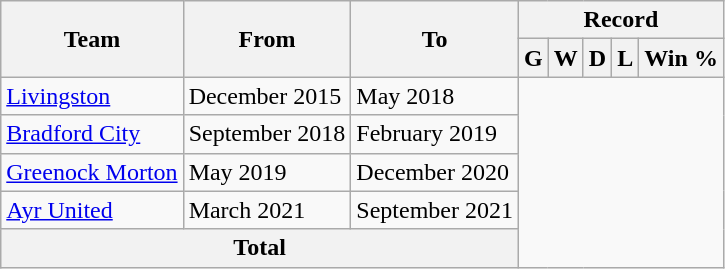<table class="wikitable" style="text-align: center">
<tr>
<th rowspan="2">Team</th>
<th rowspan="2">From</th>
<th rowspan="2">To</th>
<th colspan="5">Record</th>
</tr>
<tr>
<th>G</th>
<th>W</th>
<th>D</th>
<th>L</th>
<th>Win %</th>
</tr>
<tr>
<td align=left><a href='#'>Livingston</a></td>
<td align=left>December 2015</td>
<td align=left>May 2018<br></td>
</tr>
<tr>
<td align=left><a href='#'>Bradford City</a></td>
<td align=left>September 2018</td>
<td align=left>February 2019<br></td>
</tr>
<tr>
<td align=left><a href='#'>Greenock Morton</a></td>
<td align=left>May 2019</td>
<td align=left>December 2020<br></td>
</tr>
<tr>
<td align=left><a href='#'>Ayr United</a></td>
<td align=left>March 2021</td>
<td align=left>September 2021<br></td>
</tr>
<tr>
<th colspan="3">Total<br></th>
</tr>
</table>
